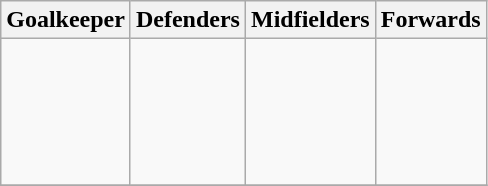<table class="wikitable sortable">
<tr>
<th>Goalkeeper</th>
<th>Defenders</th>
<th>Midfielders</th>
<th>Forwards</th>
</tr>
<tr>
<td style="text-align:left; vertical-align:top"><br><br></td>
<td style="text-align:left; vertical-align:top"><br><br><br><br><br></td>
<td style="text-align:left; vertical-align:top"><br><br><br><br><br></td>
<td style="text-align:left; vertical-align:top"><br>
<br><br></td>
</tr>
<tr>
</tr>
</table>
